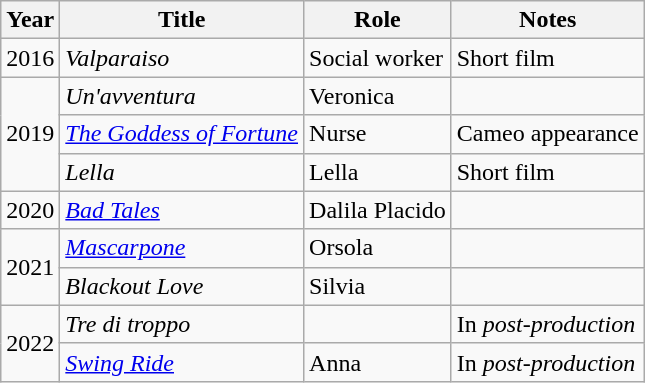<table class="wikitable">
<tr>
<th>Year</th>
<th>Title</th>
<th>Role</th>
<th>Notes</th>
</tr>
<tr>
<td>2016</td>
<td><em>Valparaiso</em></td>
<td>Social worker</td>
<td>Short film</td>
</tr>
<tr>
<td rowspan="3">2019</td>
<td><em>Un'avventura</em></td>
<td>Veronica</td>
<td></td>
</tr>
<tr>
<td><em><a href='#'>The Goddess of Fortune</a></em></td>
<td>Nurse</td>
<td>Cameo appearance</td>
</tr>
<tr>
<td><em>Lella</em></td>
<td>Lella</td>
<td>Short film</td>
</tr>
<tr>
<td>2020</td>
<td><em><a href='#'>Bad Tales</a></em></td>
<td>Dalila Placido</td>
<td></td>
</tr>
<tr>
<td rowspan="2">2021</td>
<td><em><a href='#'>Mascarpone</a></em></td>
<td>Orsola</td>
<td></td>
</tr>
<tr>
<td><em>Blackout Love</em></td>
<td>Silvia</td>
<td></td>
</tr>
<tr>
<td rowspan="2">2022</td>
<td><em>Tre di troppo</em></td>
<td></td>
<td>In <em>post-production</em></td>
</tr>
<tr>
<td><em><a href='#'>Swing Ride</a></em></td>
<td>Anna</td>
<td>In <em>post-production</em></td>
</tr>
</table>
